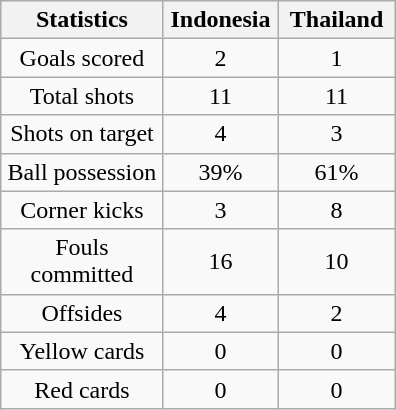<table class="wikitable" style="margin:1em auto; text-align:center;">
<tr>
<th scope=col width=100>Statistics</th>
<th scope=col width=70>Indonesia</th>
<th scope=col width=70>Thailand</th>
</tr>
<tr>
<td>Goals scored</td>
<td>2</td>
<td>1</td>
</tr>
<tr>
<td>Total shots</td>
<td>11</td>
<td>11</td>
</tr>
<tr>
<td>Shots on target</td>
<td>4</td>
<td>3</td>
</tr>
<tr>
<td>Ball possession</td>
<td>39%</td>
<td>61%</td>
</tr>
<tr>
<td>Corner kicks</td>
<td>3</td>
<td>8</td>
</tr>
<tr>
<td>Fouls committed</td>
<td>16</td>
<td>10</td>
</tr>
<tr>
<td>Offsides</td>
<td>4</td>
<td>2</td>
</tr>
<tr>
<td>Yellow cards</td>
<td>0</td>
<td>0</td>
</tr>
<tr>
<td>Red cards</td>
<td>0</td>
<td>0</td>
</tr>
</table>
